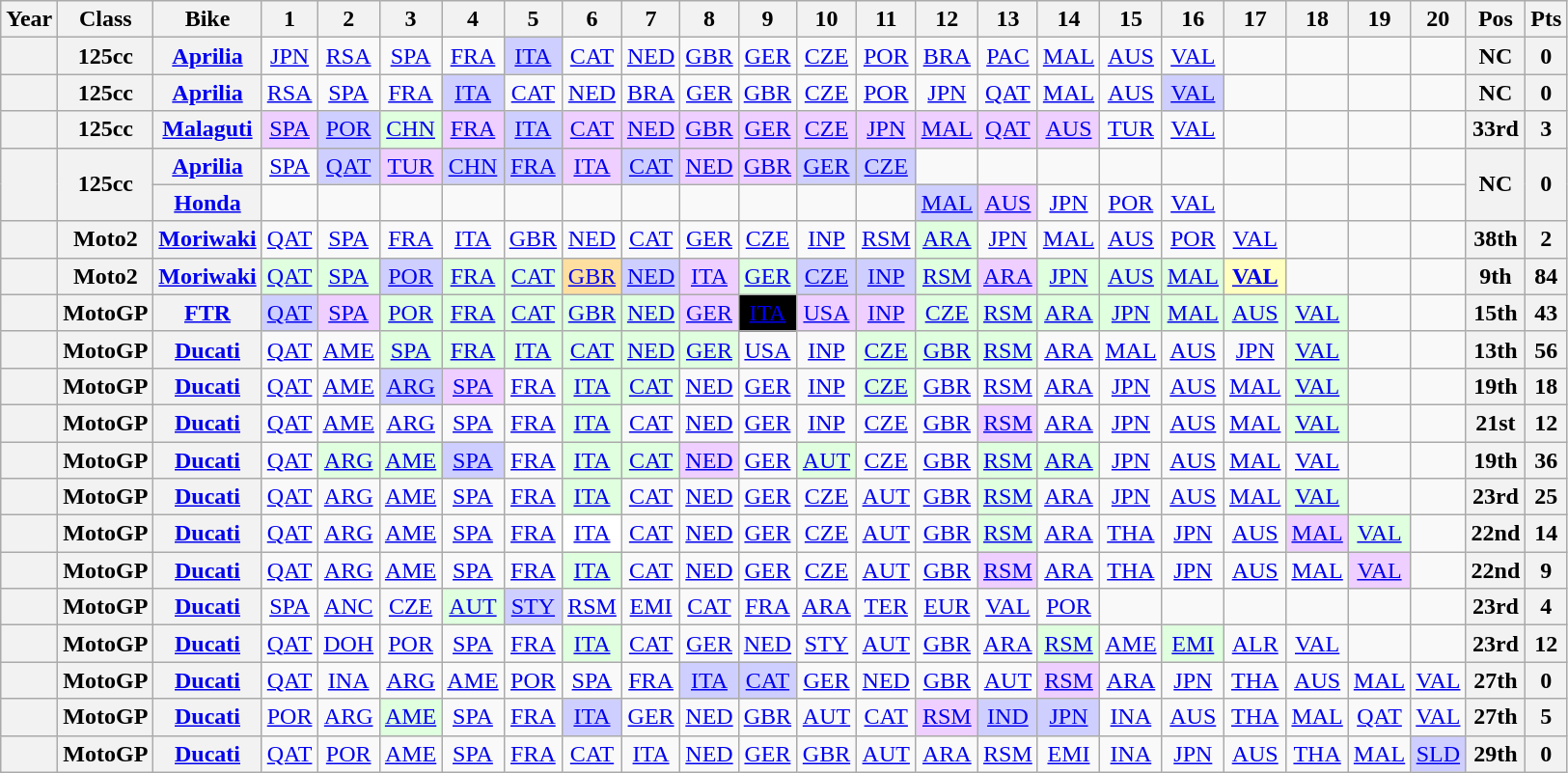<table class="wikitable" style="text-align:center">
<tr>
<th>Year</th>
<th>Class</th>
<th>Bike</th>
<th>1</th>
<th>2</th>
<th>3</th>
<th>4</th>
<th>5</th>
<th>6</th>
<th>7</th>
<th>8</th>
<th>9</th>
<th>10</th>
<th>11</th>
<th>12</th>
<th>13</th>
<th>14</th>
<th>15</th>
<th>16</th>
<th>17</th>
<th>18</th>
<th>19</th>
<th>20</th>
<th>Pos</th>
<th>Pts</th>
</tr>
<tr>
<th></th>
<th>125cc</th>
<th><a href='#'>Aprilia</a></th>
<td><a href='#'>JPN</a></td>
<td><a href='#'>RSA</a></td>
<td><a href='#'>SPA</a></td>
<td><a href='#'>FRA</a></td>
<td style="background:#cfcfff;"><a href='#'>ITA</a><br></td>
<td><a href='#'>CAT</a></td>
<td><a href='#'>NED</a></td>
<td><a href='#'>GBR</a></td>
<td><a href='#'>GER</a></td>
<td><a href='#'>CZE</a></td>
<td><a href='#'>POR</a></td>
<td><a href='#'>BRA</a></td>
<td><a href='#'>PAC</a></td>
<td><a href='#'>MAL</a></td>
<td><a href='#'>AUS</a></td>
<td><a href='#'>VAL</a></td>
<td></td>
<td></td>
<td></td>
<td></td>
<th>NC</th>
<th>0</th>
</tr>
<tr>
<th></th>
<th>125cc</th>
<th><a href='#'>Aprilia</a></th>
<td><a href='#'>RSA</a></td>
<td><a href='#'>SPA</a></td>
<td><a href='#'>FRA</a></td>
<td style="background:#cfcfff;"><a href='#'>ITA</a><br></td>
<td><a href='#'>CAT</a></td>
<td><a href='#'>NED</a></td>
<td><a href='#'>BRA</a></td>
<td><a href='#'>GER</a></td>
<td><a href='#'>GBR</a></td>
<td><a href='#'>CZE</a></td>
<td><a href='#'>POR</a></td>
<td><a href='#'>JPN</a></td>
<td><a href='#'>QAT</a></td>
<td><a href='#'>MAL</a></td>
<td><a href='#'>AUS</a></td>
<td style="background:#cfcfff;"><a href='#'>VAL</a><br></td>
<td></td>
<td></td>
<td></td>
<td></td>
<th>NC</th>
<th>0</th>
</tr>
<tr>
<th></th>
<th>125cc</th>
<th><a href='#'>Malaguti</a></th>
<td style="background:#EFCFFF;"><a href='#'>SPA</a><br></td>
<td style="background:#cfcfff;"><a href='#'>POR</a><br></td>
<td style="background:#dfffdf;"><a href='#'>CHN</a><br></td>
<td style="background:#EFCFFF;"><a href='#'>FRA</a><br></td>
<td style="background:#cfcfff;"><a href='#'>ITA</a><br></td>
<td style="background:#EFCFFF;"><a href='#'>CAT</a><br></td>
<td style="background:#EFCFFF;"><a href='#'>NED</a><br></td>
<td style="background:#EFCFFF;"><a href='#'>GBR</a><br></td>
<td style="background:#EFCFFF;"><a href='#'>GER</a><br></td>
<td style="background:#EFCFFF;"><a href='#'>CZE</a><br></td>
<td style="background:#EFCFFF;"><a href='#'>JPN</a><br></td>
<td style="background:#EFCFFF;"><a href='#'>MAL</a><br></td>
<td style="background:#EFCFFF;"><a href='#'>QAT</a><br></td>
<td style="background:#EFCFFF;"><a href='#'>AUS</a><br></td>
<td><a href='#'>TUR</a></td>
<td><a href='#'>VAL</a></td>
<td></td>
<td></td>
<td></td>
<td></td>
<th>33rd</th>
<th>3</th>
</tr>
<tr>
<th rowspan=2></th>
<th rowspan=2>125cc</th>
<th><a href='#'>Aprilia</a></th>
<td><a href='#'>SPA</a></td>
<td style="background:#cfcfff;"><a href='#'>QAT</a><br></td>
<td style="background:#EFCFFF;"><a href='#'>TUR</a><br></td>
<td style="background:#cfcfff;"><a href='#'>CHN</a><br></td>
<td style="background:#cfcfff;"><a href='#'>FRA</a><br></td>
<td style="background:#EFCFFF;"><a href='#'>ITA</a><br></td>
<td style="background:#cfcfff;"><a href='#'>CAT</a><br></td>
<td style="background:#EFCFFF;"><a href='#'>NED</a><br></td>
<td style="background:#EFCFFF;"><a href='#'>GBR</a><br></td>
<td style="background:#cfcfff;"><a href='#'>GER</a><br></td>
<td style="background:#cfcfff;"><a href='#'>CZE</a><br></td>
<td></td>
<td></td>
<td></td>
<td></td>
<td></td>
<td></td>
<td></td>
<td></td>
<td></td>
<th rowspan=2>NC</th>
<th rowspan=2>0</th>
</tr>
<tr>
<th><a href='#'>Honda</a></th>
<td></td>
<td></td>
<td></td>
<td></td>
<td></td>
<td></td>
<td></td>
<td></td>
<td></td>
<td></td>
<td></td>
<td style="background:#cfcfff;"><a href='#'>MAL</a><br></td>
<td style="background:#EFCFFF;"><a href='#'>AUS</a><br></td>
<td><a href='#'>JPN</a></td>
<td><a href='#'>POR</a></td>
<td><a href='#'>VAL</a></td>
<td></td>
<td></td>
<td></td>
<td></td>
</tr>
<tr>
<th></th>
<th>Moto2</th>
<th><a href='#'>Moriwaki</a></th>
<td><a href='#'>QAT</a></td>
<td><a href='#'>SPA</a></td>
<td><a href='#'>FRA</a></td>
<td><a href='#'>ITA</a></td>
<td><a href='#'>GBR</a></td>
<td><a href='#'>NED</a></td>
<td><a href='#'>CAT</a></td>
<td><a href='#'>GER</a></td>
<td><a href='#'>CZE</a></td>
<td><a href='#'>INP</a></td>
<td><a href='#'>RSM</a></td>
<td style="background:#dfffdf;"><a href='#'>ARA</a><br></td>
<td><a href='#'>JPN</a></td>
<td><a href='#'>MAL</a></td>
<td><a href='#'>AUS</a></td>
<td><a href='#'>POR</a></td>
<td><a href='#'>VAL</a></td>
<td></td>
<td></td>
<td></td>
<th>38th</th>
<th>2</th>
</tr>
<tr>
<th></th>
<th>Moto2</th>
<th><a href='#'>Moriwaki</a></th>
<td style="background:#dfffdf;"><a href='#'>QAT</a><br></td>
<td style="background:#dfffdf;"><a href='#'>SPA</a><br></td>
<td style="background:#cfcfff;"><a href='#'>POR</a><br></td>
<td style="background:#dfffdf;"><a href='#'>FRA</a><br></td>
<td style="background:#dfffdf;"><a href='#'>CAT</a><br></td>
<td style="background:#ffdf9f;"><a href='#'>GBR</a><br></td>
<td style="background:#cfcfff;"><a href='#'>NED</a><br></td>
<td style="background:#EFCFFF;"><a href='#'>ITA</a><br></td>
<td style="background:#dfffdf;"><a href='#'>GER</a><br></td>
<td style="background:#cfcfff;"><a href='#'>CZE</a><br></td>
<td style="background:#cfcfff;"><a href='#'>INP</a><br></td>
<td style="background:#dfffdf;"><a href='#'>RSM</a><br></td>
<td style="background:#EFCFFF;"><a href='#'>ARA</a><br></td>
<td style="background:#dfffdf;"><a href='#'>JPN</a><br></td>
<td style="background:#dfffdf;"><a href='#'>AUS</a><br></td>
<td style="background:#dfffdf;"><a href='#'>MAL</a><br></td>
<td style="background:#ffffbf;"><strong><a href='#'>VAL</a></strong><br></td>
<td></td>
<td></td>
<td></td>
<th>9th</th>
<th>84</th>
</tr>
<tr>
<th></th>
<th>MotoGP</th>
<th><a href='#'>FTR</a></th>
<td style="background:#cfcfff;"><a href='#'>QAT</a><br></td>
<td style="background:#EFCFFF;"><a href='#'>SPA</a><br></td>
<td style="background:#dfffdf;"><a href='#'>POR</a><br></td>
<td style="background:#dfffdf;"><a href='#'>FRA</a><br></td>
<td style="background:#dfffdf;"><a href='#'>CAT</a><br></td>
<td style="background:#dfffdf;"><a href='#'>GBR</a><br></td>
<td style="background:#dfffdf;"><a href='#'>NED</a><br></td>
<td style="background:#EFCFFF;"><a href='#'>GER</a><br></td>
<td style="background:black; color:white;"><a href='#'><span>ITA</span></a><br></td>
<td style="background:#EFCFFF;"><a href='#'>USA</a><br></td>
<td style="background:#EFCFFF;"><a href='#'>INP</a><br></td>
<td style="background:#dfffdf;"><a href='#'>CZE</a><br></td>
<td style="background:#dfffdf;"><a href='#'>RSM</a><br></td>
<td style="background:#dfffdf;"><a href='#'>ARA</a><br></td>
<td style="background:#dfffdf;"><a href='#'>JPN</a><br></td>
<td style="background:#dfffdf;"><a href='#'>MAL</a><br></td>
<td style="background:#DFFFDF;"><a href='#'>AUS</a><br></td>
<td style="background:#DFFFDF;"><a href='#'>VAL</a><br></td>
<td></td>
<td></td>
<th>15th</th>
<th>43</th>
</tr>
<tr>
<th></th>
<th>MotoGP</th>
<th><a href='#'>Ducati</a></th>
<td><a href='#'>QAT</a></td>
<td><a href='#'>AME</a></td>
<td style="background:#DFFFDF;"><a href='#'>SPA</a><br></td>
<td style="background:#DFFFDF;"><a href='#'>FRA</a><br></td>
<td style="background:#DFFFDF;"><a href='#'>ITA</a><br></td>
<td style="background:#DFFFDF;"><a href='#'>CAT</a><br></td>
<td style="background:#DFFFDF;"><a href='#'>NED</a><br></td>
<td style="background:#dfffdf;"><a href='#'>GER</a><br></td>
<td><a href='#'>USA</a></td>
<td><a href='#'>INP</a></td>
<td style="background:#dfffdf;"><a href='#'>CZE</a><br></td>
<td style="background:#dfffdf;"><a href='#'>GBR</a><br></td>
<td style="background:#dfffdf;"><a href='#'>RSM</a><br></td>
<td><a href='#'>ARA</a></td>
<td><a href='#'>MAL</a></td>
<td><a href='#'>AUS</a></td>
<td><a href='#'>JPN</a></td>
<td style="background:#dfffdf;"><a href='#'>VAL</a><br></td>
<td></td>
<td></td>
<th>13th</th>
<th>56</th>
</tr>
<tr>
<th></th>
<th>MotoGP</th>
<th><a href='#'>Ducati</a></th>
<td><a href='#'>QAT</a></td>
<td><a href='#'>AME</a></td>
<td style="background:#cfcfff;"><a href='#'>ARG</a><br></td>
<td style="background:#efcfff;"><a href='#'>SPA</a><br></td>
<td><a href='#'>FRA</a></td>
<td style="background:#DFFFDF;"><a href='#'>ITA</a><br></td>
<td style="background:#DFFFDF;"><a href='#'>CAT</a><br></td>
<td><a href='#'>NED</a></td>
<td><a href='#'>GER</a></td>
<td><a href='#'>INP</a></td>
<td style="background:#DFFFDF;"><a href='#'>CZE</a><br></td>
<td><a href='#'>GBR</a></td>
<td><a href='#'>RSM</a></td>
<td><a href='#'>ARA</a></td>
<td><a href='#'>JPN</a></td>
<td><a href='#'>AUS</a></td>
<td><a href='#'>MAL</a></td>
<td style="background:#DFFFDF;"><a href='#'>VAL</a><br></td>
<td></td>
<td></td>
<th>19th</th>
<th>18</th>
</tr>
<tr>
<th></th>
<th>MotoGP</th>
<th><a href='#'>Ducati</a></th>
<td><a href='#'>QAT</a></td>
<td><a href='#'>AME</a></td>
<td><a href='#'>ARG</a></td>
<td><a href='#'>SPA</a></td>
<td><a href='#'>FRA</a></td>
<td style="background:#dfffdf;"><a href='#'>ITA</a><br></td>
<td><a href='#'>CAT</a></td>
<td><a href='#'>NED</a></td>
<td><a href='#'>GER</a></td>
<td><a href='#'>INP</a></td>
<td><a href='#'>CZE</a></td>
<td><a href='#'>GBR</a></td>
<td style="background:#efcfff;"><a href='#'>RSM</a><br></td>
<td><a href='#'>ARA</a></td>
<td><a href='#'>JPN</a></td>
<td><a href='#'>AUS</a></td>
<td><a href='#'>MAL</a></td>
<td style="background:#dfffdf;"><a href='#'>VAL</a><br></td>
<td></td>
<td></td>
<th>21st</th>
<th>12</th>
</tr>
<tr>
<th></th>
<th>MotoGP</th>
<th><a href='#'>Ducati</a></th>
<td><a href='#'>QAT</a></td>
<td style="background:#dfffdf;"><a href='#'>ARG</a><br></td>
<td style="background:#dfffdf;"><a href='#'>AME</a><br></td>
<td style="background:#cfcfff;"><a href='#'>SPA</a><br></td>
<td><a href='#'>FRA</a></td>
<td style="background:#dfffdf;"><a href='#'>ITA</a><br></td>
<td style="background:#dfffdf;"><a href='#'>CAT</a><br></td>
<td style="background:#efcfff;"><a href='#'>NED</a><br></td>
<td><a href='#'>GER</a></td>
<td style="background:#dfffdf;"><a href='#'>AUT</a><br></td>
<td><a href='#'>CZE</a></td>
<td><a href='#'>GBR</a></td>
<td style="background:#dfffdf;"><a href='#'>RSM</a><br></td>
<td style="background:#dfffdf;"><a href='#'>ARA</a><br></td>
<td><a href='#'>JPN</a></td>
<td><a href='#'>AUS</a></td>
<td><a href='#'>MAL</a></td>
<td><a href='#'>VAL</a></td>
<td></td>
<td></td>
<th>19th</th>
<th>36</th>
</tr>
<tr>
<th></th>
<th>MotoGP</th>
<th><a href='#'>Ducati</a></th>
<td><a href='#'>QAT</a></td>
<td><a href='#'>ARG</a></td>
<td><a href='#'>AME</a></td>
<td><a href='#'>SPA</a></td>
<td><a href='#'>FRA</a></td>
<td style="background:#dfffdf;"><a href='#'>ITA</a><br></td>
<td><a href='#'>CAT</a></td>
<td><a href='#'>NED</a></td>
<td><a href='#'>GER</a></td>
<td><a href='#'>CZE</a></td>
<td><a href='#'>AUT</a></td>
<td><a href='#'>GBR</a></td>
<td style="background:#dfffdf;"><a href='#'>RSM</a><br></td>
<td><a href='#'>ARA</a></td>
<td><a href='#'>JPN</a></td>
<td><a href='#'>AUS</a></td>
<td><a href='#'>MAL</a></td>
<td style="background:#dfffdf;"><a href='#'>VAL</a><br></td>
<td></td>
<td></td>
<th>23rd</th>
<th>25</th>
</tr>
<tr>
<th></th>
<th>MotoGP</th>
<th><a href='#'>Ducati</a></th>
<td><a href='#'>QAT</a></td>
<td><a href='#'>ARG</a></td>
<td><a href='#'>AME</a></td>
<td><a href='#'>SPA</a></td>
<td><a href='#'>FRA</a></td>
<td style="background:#ffffff;"><a href='#'>ITA</a><br></td>
<td><a href='#'>CAT</a></td>
<td><a href='#'>NED</a></td>
<td><a href='#'>GER</a></td>
<td><a href='#'>CZE</a></td>
<td><a href='#'>AUT</a></td>
<td><a href='#'>GBR</a></td>
<td style="background:#dfffdf;"><a href='#'>RSM</a><br></td>
<td><a href='#'>ARA</a></td>
<td><a href='#'>THA</a></td>
<td><a href='#'>JPN</a></td>
<td><a href='#'>AUS</a></td>
<td style="background:#efcfff;"><a href='#'>MAL</a><br></td>
<td style="background:#dfffdf;"><a href='#'>VAL</a><br></td>
<td></td>
<th>22nd</th>
<th>14</th>
</tr>
<tr>
<th></th>
<th>MotoGP</th>
<th><a href='#'>Ducati</a></th>
<td><a href='#'>QAT</a></td>
<td><a href='#'>ARG</a></td>
<td><a href='#'>AME</a></td>
<td><a href='#'>SPA</a></td>
<td><a href='#'>FRA</a></td>
<td style="background:#dfffdf;"><a href='#'>ITA</a><br></td>
<td><a href='#'>CAT</a></td>
<td><a href='#'>NED</a></td>
<td><a href='#'>GER</a></td>
<td><a href='#'>CZE</a></td>
<td><a href='#'>AUT</a></td>
<td><a href='#'>GBR</a></td>
<td style="background:#efcfff;"><a href='#'>RSM</a><br></td>
<td><a href='#'>ARA</a></td>
<td><a href='#'>THA</a></td>
<td><a href='#'>JPN</a></td>
<td><a href='#'>AUS</a></td>
<td><a href='#'>MAL</a></td>
<td style="background:#efcfff;"><a href='#'>VAL</a><br></td>
<td></td>
<th>22nd</th>
<th>9</th>
</tr>
<tr>
<th></th>
<th>MotoGP</th>
<th><a href='#'>Ducati</a></th>
<td><a href='#'>SPA</a></td>
<td><a href='#'>ANC</a></td>
<td><a href='#'>CZE</a></td>
<td style="background:#dfffdf;"><a href='#'>AUT</a><br></td>
<td style="background:#cfcfff;"><a href='#'>STY</a><br></td>
<td><a href='#'>RSM</a></td>
<td><a href='#'>EMI</a></td>
<td><a href='#'>CAT</a></td>
<td><a href='#'>FRA</a></td>
<td><a href='#'>ARA</a></td>
<td><a href='#'>TER</a></td>
<td><a href='#'>EUR</a></td>
<td><a href='#'>VAL</a></td>
<td><a href='#'>POR</a></td>
<td></td>
<td></td>
<td></td>
<td></td>
<td></td>
<td></td>
<th>23rd</th>
<th>4</th>
</tr>
<tr>
<th></th>
<th>MotoGP</th>
<th><a href='#'>Ducati</a></th>
<td><a href='#'>QAT</a></td>
<td><a href='#'>DOH</a></td>
<td><a href='#'>POR</a></td>
<td><a href='#'>SPA</a></td>
<td><a href='#'>FRA</a></td>
<td style="background:#dfffdf;"><a href='#'>ITA</a><br></td>
<td><a href='#'>CAT</a></td>
<td><a href='#'>GER</a></td>
<td><a href='#'>NED</a></td>
<td><a href='#'>STY</a></td>
<td><a href='#'>AUT</a></td>
<td><a href='#'>GBR</a></td>
<td><a href='#'>ARA</a></td>
<td style="background:#dfffdf;"><a href='#'>RSM</a><br></td>
<td><a href='#'>AME</a></td>
<td style="background:#dfffdf;"><a href='#'>EMI</a><br></td>
<td><a href='#'>ALR</a></td>
<td><a href='#'>VAL</a></td>
<td></td>
<td></td>
<th>23rd</th>
<th>12</th>
</tr>
<tr>
<th></th>
<th>MotoGP</th>
<th><a href='#'>Ducati</a></th>
<td><a href='#'>QAT</a></td>
<td><a href='#'>INA</a></td>
<td><a href='#'>ARG</a></td>
<td><a href='#'>AME</a></td>
<td><a href='#'>POR</a></td>
<td><a href='#'>SPA</a></td>
<td><a href='#'>FRA</a></td>
<td style="background:#cfcfff;"><a href='#'>ITA</a><br></td>
<td style="background:#cfcfff;"><a href='#'>CAT</a><br></td>
<td><a href='#'>GER</a></td>
<td><a href='#'>NED</a></td>
<td><a href='#'>GBR</a></td>
<td><a href='#'>AUT</a></td>
<td style="background:#efcfff;"><a href='#'>RSM</a><br></td>
<td><a href='#'>ARA</a></td>
<td><a href='#'>JPN</a></td>
<td><a href='#'>THA</a></td>
<td><a href='#'>AUS</a></td>
<td><a href='#'>MAL</a></td>
<td><a href='#'>VAL</a></td>
<th>27th</th>
<th>0</th>
</tr>
<tr>
<th></th>
<th>MotoGP</th>
<th><a href='#'>Ducati</a></th>
<td><a href='#'>POR</a></td>
<td><a href='#'>ARG</a></td>
<td style="background:#dfffdf;"><a href='#'>AME</a><br></td>
<td><a href='#'>SPA</a></td>
<td><a href='#'>FRA</a></td>
<td style="background:#cfcfff;"><a href='#'>ITA</a><br></td>
<td><a href='#'>GER</a></td>
<td><a href='#'>NED</a></td>
<td><a href='#'>GBR</a></td>
<td><a href='#'>AUT</a></td>
<td><a href='#'>CAT</a></td>
<td style="background:#efcfff;"><a href='#'>RSM</a><br></td>
<td style="background:#cfcfff;"><a href='#'>IND</a><br></td>
<td style="background:#cfcfff;"><a href='#'>JPN</a><br></td>
<td><a href='#'>INA</a></td>
<td><a href='#'>AUS</a></td>
<td><a href='#'>THA</a></td>
<td><a href='#'>MAL</a></td>
<td><a href='#'>QAT</a></td>
<td><a href='#'>VAL</a></td>
<th>27th</th>
<th>5</th>
</tr>
<tr>
<th></th>
<th>MotoGP</th>
<th><a href='#'>Ducati</a></th>
<td><a href='#'>QAT</a></td>
<td><a href='#'>POR</a></td>
<td><a href='#'>AME</a></td>
<td><a href='#'>SPA</a></td>
<td><a href='#'>FRA</a></td>
<td><a href='#'>CAT</a></td>
<td><a href='#'>ITA</a></td>
<td><a href='#'>NED</a></td>
<td><a href='#'>GER</a></td>
<td><a href='#'>GBR</a></td>
<td><a href='#'>AUT</a></td>
<td><a href='#'>ARA</a></td>
<td><a href='#'>RSM</a></td>
<td><a href='#'>EMI</a></td>
<td><a href='#'>INA</a></td>
<td><a href='#'>JPN</a></td>
<td><a href='#'>AUS</a></td>
<td><a href='#'>THA</a></td>
<td><a href='#'>MAL</a></td>
<td style="background:#CFCFFF;"><a href='#'>SLD</a><br></td>
<th>29th</th>
<th>0</th>
</tr>
</table>
